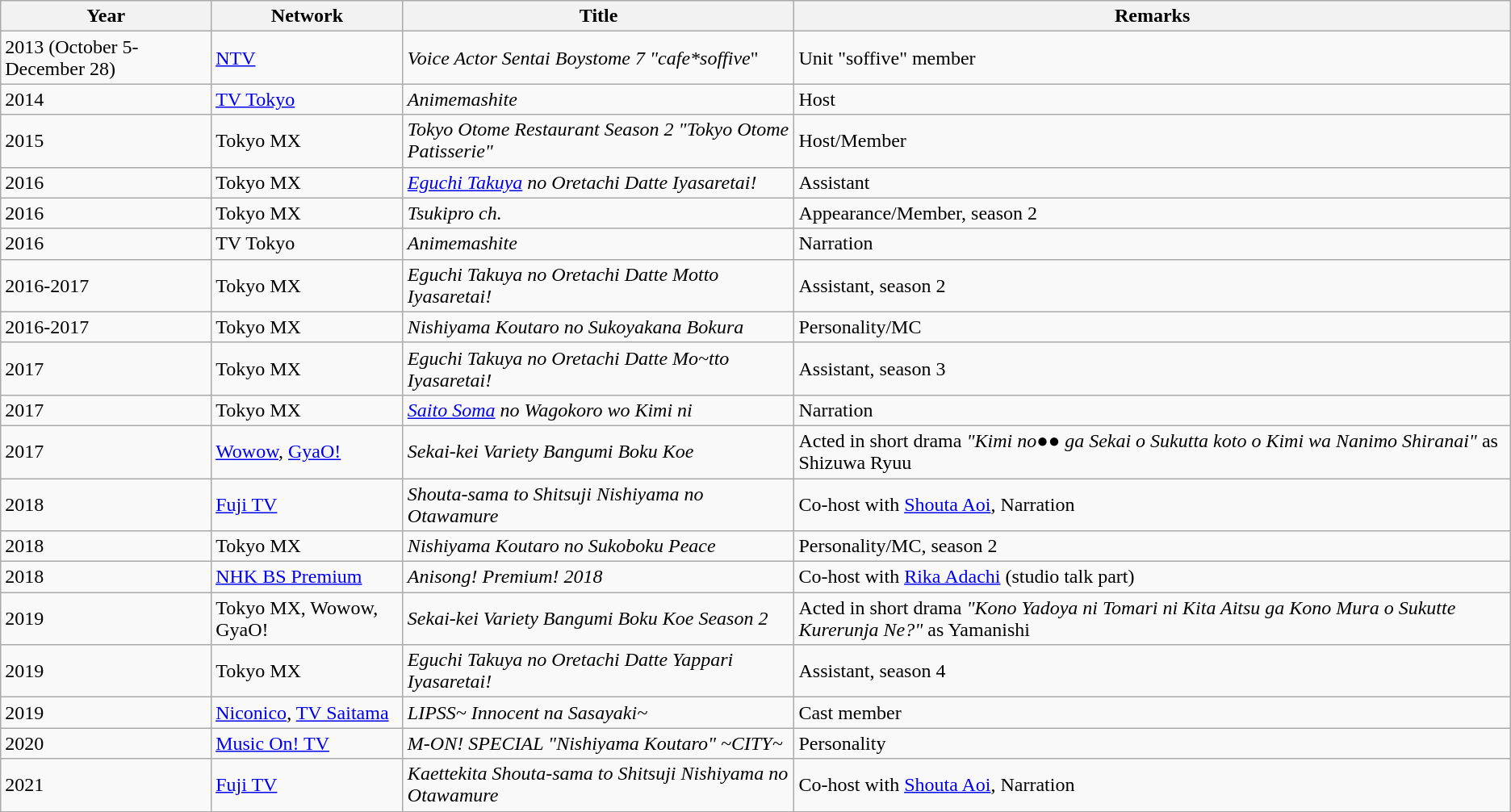<table class="wikitable">
<tr>
<th>Year</th>
<th>Network</th>
<th>Title</th>
<th>Remarks</th>
</tr>
<tr>
<td>2013 (October 5-December 28)</td>
<td><a href='#'>NTV</a></td>
<td><em>Voice Actor Sentai Boystome 7 "cafe*soffive</em>"</td>
<td>Unit "soffive" member</td>
</tr>
<tr>
<td>2014</td>
<td><a href='#'>TV Tokyo</a></td>
<td><em>Animemashite</em></td>
<td>Host </td>
</tr>
<tr>
<td>2015</td>
<td>Tokyo MX</td>
<td><em>Tokyo Otome Restaurant Season 2 "Tokyo Otome Patisserie"</em></td>
<td>Host/Member</td>
</tr>
<tr>
<td>2016</td>
<td>Tokyo MX</td>
<td><em><a href='#'>Eguchi Takuya</a> no Oretachi Datte Iyasaretai!</em></td>
<td>Assistant</td>
</tr>
<tr>
<td>2016</td>
<td>Tokyo MX</td>
<td><em>Tsukipro ch.</em></td>
<td>Appearance/Member, season 2</td>
</tr>
<tr>
<td>2016</td>
<td>TV Tokyo</td>
<td><em>Animemashite</em></td>
<td>Narration</td>
</tr>
<tr>
<td>2016-2017</td>
<td>Tokyo MX</td>
<td><em>Eguchi Takuya no Oretachi Datte Motto Iyasaretai!</em></td>
<td>Assistant, season 2</td>
</tr>
<tr>
<td>2016-2017</td>
<td>Tokyo MX</td>
<td><em>Nishiyama Koutaro no Sukoyakana Bokura</em></td>
<td>Personality/MC</td>
</tr>
<tr>
<td>2017</td>
<td>Tokyo MX</td>
<td><em>Eguchi Takuya no Oretachi Datte Mo~tto Iyasaretai!</em></td>
<td>Assistant, season 3</td>
</tr>
<tr>
<td>2017</td>
<td>Tokyo MX</td>
<td><em><a href='#'>Saito Soma</a> no Wagokoro wo Kimi ni</em></td>
<td>Narration</td>
</tr>
<tr>
<td>2017</td>
<td><a href='#'>Wowow</a>, <a href='#'>GyaO!</a></td>
<td><em>Sekai-kei Variety Bangumi Boku Koe</em></td>
<td>Acted in short drama <em>"Kimi no●● ga Sekai o Sukutta koto o Kimi wa Nanimo Shiranai"</em> as Shizuwa Ryuu</td>
</tr>
<tr>
<td>2018</td>
<td><a href='#'>Fuji TV</a></td>
<td><em>Shouta-sama to Shitsuji Nishiyama no Otawamure</em></td>
<td>Co-host with <a href='#'>Shouta Aoi</a>, Narration</td>
</tr>
<tr>
<td>2018</td>
<td>Tokyo MX</td>
<td><em>Nishiyama Koutaro no Sukoboku Peace</em></td>
<td>Personality/MC, season 2</td>
</tr>
<tr>
<td>2018</td>
<td><a href='#'>NHK BS Premium</a></td>
<td><em>Anisong! Premium! 2018</em></td>
<td>Co-host with <a href='#'>Rika Adachi</a> (studio talk part)</td>
</tr>
<tr>
<td>2019</td>
<td>Tokyo MX, Wowow, GyaO!</td>
<td><em>Sekai-kei Variety Bangumi Boku Koe Season 2</em></td>
<td>Acted in short drama <em>"Kono Yadoya ni Tomari ni Kita Aitsu ga Kono Mura o Sukutte Kurerunja Ne?"</em> as Yamanishi</td>
</tr>
<tr>
<td>2019</td>
<td>Tokyo MX</td>
<td><em>Eguchi Takuya no Oretachi Datte Yappari Iyasaretai!</em></td>
<td>Assistant, season 4</td>
</tr>
<tr>
<td>2019</td>
<td><a href='#'>Niconico</a>, <a href='#'>TV Saitama</a></td>
<td><em>LIPSS~ Innocent na Sasayaki~</em></td>
<td>Cast member</td>
</tr>
<tr>
<td>2020</td>
<td><a href='#'>Music On! TV</a></td>
<td><em>M-ON! SPECIAL "Nishiyama Koutaro" ~CITY~</em></td>
<td>Personality</td>
</tr>
<tr>
<td>2021</td>
<td><a href='#'>Fuji TV</a></td>
<td><em>Kaettekita Shouta-sama to Shitsuji Nishiyama no Otawamure</em></td>
<td>Co-host with <a href='#'>Shouta Aoi</a>, Narration</td>
</tr>
<tr>
</tr>
</table>
